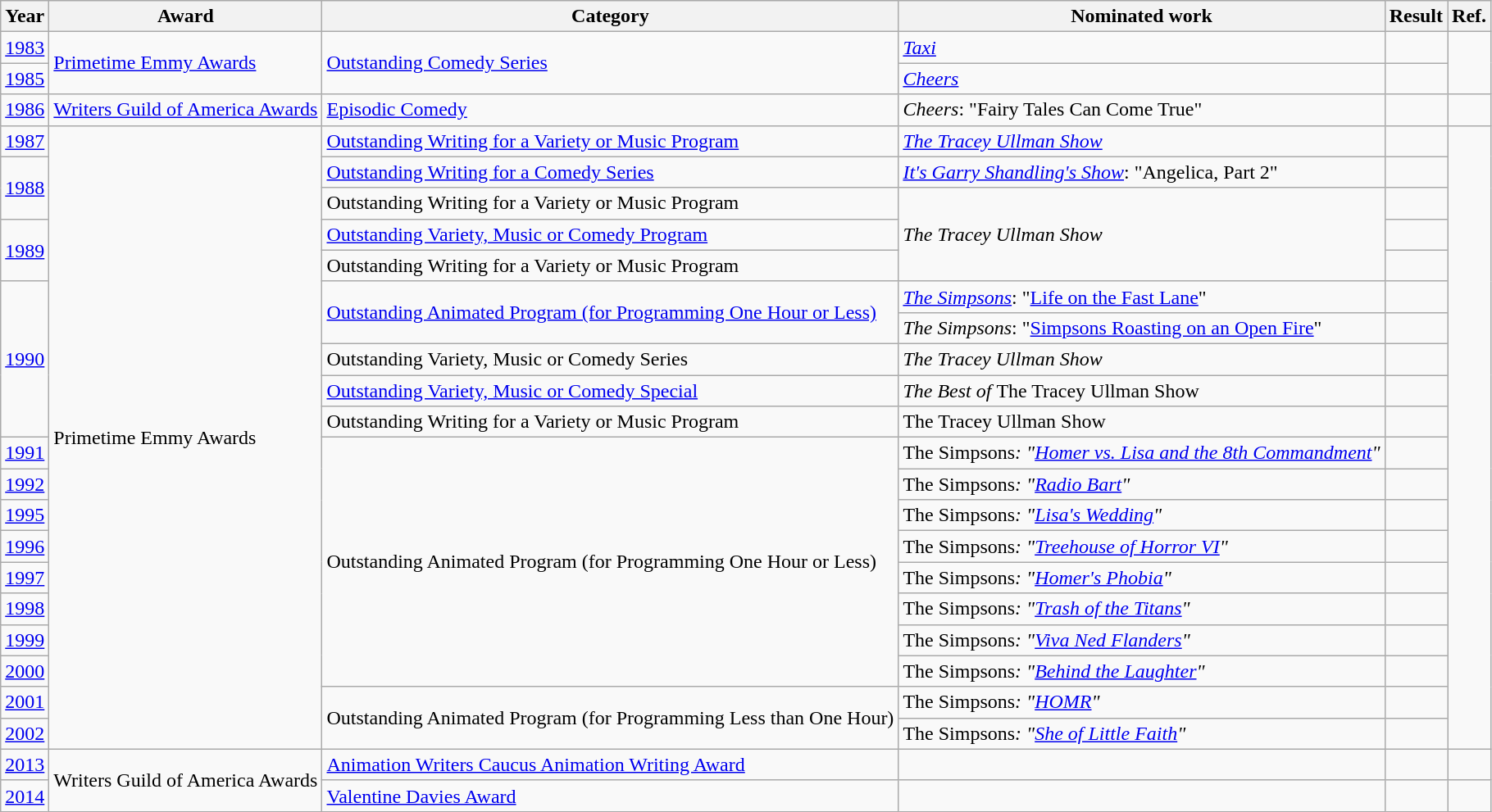<table class="wikitable">
<tr>
<th>Year</th>
<th>Award</th>
<th>Category</th>
<th>Nominated work</th>
<th>Result</th>
<th>Ref.</th>
</tr>
<tr>
<td><a href='#'>1983</a></td>
<td rowspan="2"><a href='#'>Primetime Emmy Awards</a></td>
<td rowspan="2"><a href='#'>Outstanding Comedy Series</a></td>
<td><em><a href='#'>Taxi</a></em></td>
<td></td>
<td rowspan="2"></td>
</tr>
<tr>
<td><a href='#'>1985</a></td>
<td><em><a href='#'>Cheers</a></em></td>
<td></td>
</tr>
<tr>
<td><a href='#'>1986</a></td>
<td><a href='#'>Writers Guild of America Awards</a></td>
<td><a href='#'>Episodic Comedy</a></td>
<td><em>Cheers</em>: "Fairy Tales Can Come True"</td>
<td></td>
<td></td>
</tr>
<tr>
<td><a href='#'>1987</a></td>
<td rowspan="20">Primetime Emmy Awards</td>
<td><a href='#'>Outstanding Writing for a Variety or Music Program</a></td>
<td><em><a href='#'>The Tracey Ullman Show</a></em></td>
<td></td>
<td rowspan="20"></td>
</tr>
<tr>
<td rowspan="2"><a href='#'>1988</a></td>
<td><a href='#'>Outstanding Writing for a Comedy Series</a></td>
<td><em><a href='#'>It's Garry Shandling's Show</a></em>: "Angelica, Part 2"</td>
<td></td>
</tr>
<tr>
<td>Outstanding Writing for a Variety or Music Program</td>
<td rowspan="3"><em>The Tracey Ullman Show</em></td>
<td></td>
</tr>
<tr>
<td rowspan="2"><a href='#'>1989</a></td>
<td><a href='#'>Outstanding Variety, Music or Comedy Program</a></td>
<td></td>
</tr>
<tr>
<td>Outstanding Writing for a Variety or Music Program</td>
<td></td>
</tr>
<tr>
<td rowspan="5"><a href='#'>1990</a></td>
<td rowspan="2"><a href='#'>Outstanding Animated Program (for Programming One Hour or Less)</a></td>
<td><em><a href='#'>The Simpsons</a></em>: "<a href='#'>Life on the Fast Lane</a>"</td>
<td></td>
</tr>
<tr>
<td><em>The Simpsons</em>: "<a href='#'>Simpsons Roasting on an Open Fire</a>"</td>
<td></td>
</tr>
<tr>
<td>Outstanding Variety, Music or Comedy Series</td>
<td><em>The Tracey Ullman Show</em></td>
<td></td>
</tr>
<tr>
<td><a href='#'>Outstanding Variety, Music or Comedy Special</a></td>
<td><em>The Best of </em>The Tracey Ullman Show<em></td>
<td></td>
</tr>
<tr>
<td>Outstanding Writing for a Variety or Music Program</td>
<td></em>The Tracey Ullman Show<em></td>
<td></td>
</tr>
<tr>
<td><a href='#'>1991</a></td>
<td rowspan="8">Outstanding Animated Program (for Programming One Hour or Less)</td>
<td></em>The Simpsons<em>: "<a href='#'>Homer vs. Lisa and the 8th Commandment</a>"</td>
<td></td>
</tr>
<tr>
<td><a href='#'>1992</a></td>
<td></em>The Simpsons<em>: "<a href='#'>Radio Bart</a>"</td>
<td></td>
</tr>
<tr>
<td><a href='#'>1995</a></td>
<td></em>The Simpsons<em>: "<a href='#'>Lisa's Wedding</a>"</td>
<td></td>
</tr>
<tr>
<td><a href='#'>1996</a></td>
<td></em>The Simpsons<em>: "<a href='#'>Treehouse of Horror VI</a>"</td>
<td></td>
</tr>
<tr>
<td><a href='#'>1997</a></td>
<td></em>The Simpsons<em>: "<a href='#'>Homer's Phobia</a>"</td>
<td></td>
</tr>
<tr>
<td><a href='#'>1998</a></td>
<td></em>The Simpsons<em>: "<a href='#'>Trash of the Titans</a>"</td>
<td></td>
</tr>
<tr>
<td><a href='#'>1999</a></td>
<td></em>The Simpsons<em>: "<a href='#'>Viva Ned Flanders</a>"</td>
<td></td>
</tr>
<tr>
<td><a href='#'>2000</a></td>
<td></em>The Simpsons<em>: "<a href='#'>Behind the Laughter</a>"</td>
<td></td>
</tr>
<tr>
<td><a href='#'>2001</a></td>
<td rowspan="2">Outstanding Animated Program (for Programming Less than One Hour)</td>
<td></em>The Simpsons<em>: "<a href='#'>HOMR</a>"</td>
<td></td>
</tr>
<tr>
<td><a href='#'>2002</a></td>
<td></em>The Simpsons<em>: "<a href='#'>She of Little Faith</a>"</td>
<td></td>
</tr>
<tr>
<td><a href='#'>2013</a></td>
<td rowspan="2">Writers Guild of America Awards</td>
<td><a href='#'>Animation Writers Caucus Animation Writing Award</a></td>
<td></td>
<td></td>
<td></td>
</tr>
<tr>
<td><a href='#'>2014</a></td>
<td><a href='#'>Valentine Davies Award</a></td>
<td></td>
<td></td>
<td></td>
</tr>
</table>
